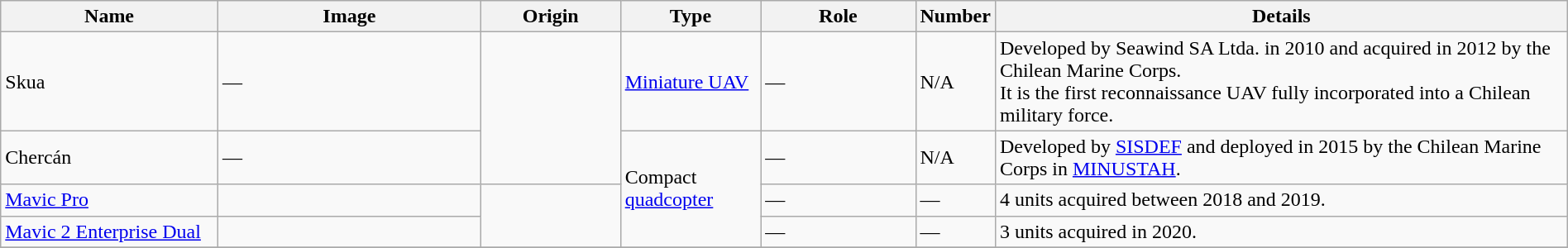<table class="wikitable" border="0" style="width:100%">
<tr>
<th style="text-align: center; width:14%;">Name</th>
<th style="text-align: center; width:17%;">Image</th>
<th style="text-align: center; width:9%;">Origin</th>
<th style="text-align: center; width:9%;">Type</th>
<th style="text-align: center; width:10%;">Role</th>
<th style="text-align: center; width:4%;">Number</th>
<th style="text-align: center; width:43%;">Details</th>
</tr>
<tr>
<td>Skua</td>
<td>—</td>
<td rowspan="2"></td>
<td><a href='#'>Miniature UAV</a></td>
<td>—</td>
<td>N/A</td>
<td>Developed by Seawind SA Ltda. in 2010 and acquired in 2012 by the Chilean Marine Corps.<br>It is the first reconnaissance UAV fully incorporated into a Chilean military force.</td>
</tr>
<tr>
<td>Chercán</td>
<td>—</td>
<td rowspan="3">Compact <a href='#'>quadcopter</a></td>
<td>—</td>
<td>N/A</td>
<td>Developed by <a href='#'>SISDEF</a> and deployed in 2015 by the Chilean Marine Corps in <a href='#'>MINUSTAH</a>.</td>
</tr>
<tr>
<td><a href='#'>Mavic Pro</a></td>
<td></td>
<td rowspan="2"></td>
<td>—</td>
<td>—</td>
<td>4 units acquired between 2018 and 2019.</td>
</tr>
<tr>
<td><a href='#'>Mavic 2 Enterprise Dual</a></td>
<td></td>
<td>—</td>
<td>—</td>
<td>3 units acquired in 2020.</td>
</tr>
<tr>
</tr>
</table>
